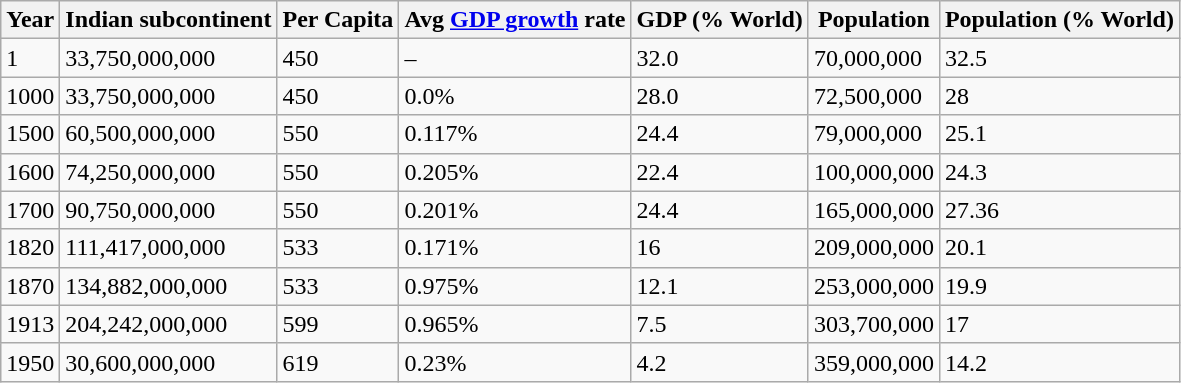<table class="wikitable">
<tr>
<th>Year</th>
<th>Indian subcontinent</th>
<th>Per Capita</th>
<th>Avg <a href='#'>GDP growth</a> rate</th>
<th>GDP (% World)</th>
<th>Population</th>
<th>Population (% World)</th>
</tr>
<tr>
<td>1</td>
<td>33,750,000,000</td>
<td>450</td>
<td>–</td>
<td>32.0</td>
<td>70,000,000</td>
<td>32.5</td>
</tr>
<tr>
<td>1000</td>
<td>33,750,000,000</td>
<td>450</td>
<td>0.0%</td>
<td>28.0</td>
<td>72,500,000</td>
<td>28</td>
</tr>
<tr>
<td>1500</td>
<td>60,500,000,000</td>
<td>550</td>
<td>0.117%</td>
<td>24.4</td>
<td>79,000,000</td>
<td>25.1</td>
</tr>
<tr>
<td>1600</td>
<td>74,250,000,000</td>
<td>550</td>
<td>0.205%</td>
<td>22.4</td>
<td>100,000,000</td>
<td>24.3</td>
</tr>
<tr>
<td>1700</td>
<td>90,750,000,000</td>
<td>550</td>
<td>0.201%</td>
<td>24.4</td>
<td>165,000,000</td>
<td>27.36</td>
</tr>
<tr>
<td>1820</td>
<td>111,417,000,000</td>
<td>533</td>
<td>0.171%</td>
<td>16</td>
<td>209,000,000</td>
<td>20.1</td>
</tr>
<tr>
<td>1870</td>
<td>134,882,000,000</td>
<td>533</td>
<td>0.975%</td>
<td>12.1</td>
<td>253,000,000</td>
<td>19.9</td>
</tr>
<tr>
<td>1913</td>
<td>204,242,000,000</td>
<td>599</td>
<td>0.965%</td>
<td>7.5</td>
<td>303,700,000</td>
<td>17</td>
</tr>
<tr>
<td>1950</td>
<td>30,600,000,000</td>
<td>619</td>
<td>0.23%</td>
<td>4.2</td>
<td>359,000,000</td>
<td>14.2</td>
</tr>
</table>
